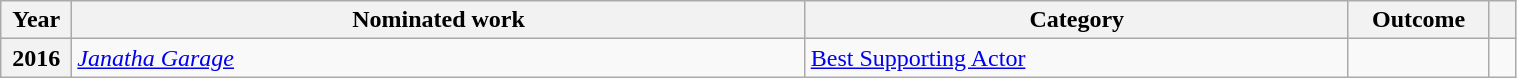<table class="wikitable plainrowheaders" style="width:80%;">
<tr>
<th scope="col" style="width:1%;">Year</th>
<th scope="col" style="width:27%;">Nominated work</th>
<th scope="col" style="width:20%;">Category</th>
<th scope="col" style="width:3%;">Outcome</th>
<th scope="col" style="width:1%;"></th>
</tr>
<tr>
<th scope="row">2016</th>
<td><em><a href='#'>Janatha Garage</a></em></td>
<td><a href='#'>Best Supporting Actor</a></td>
<td></td>
<td style="text-align:center;"></td>
</tr>
</table>
